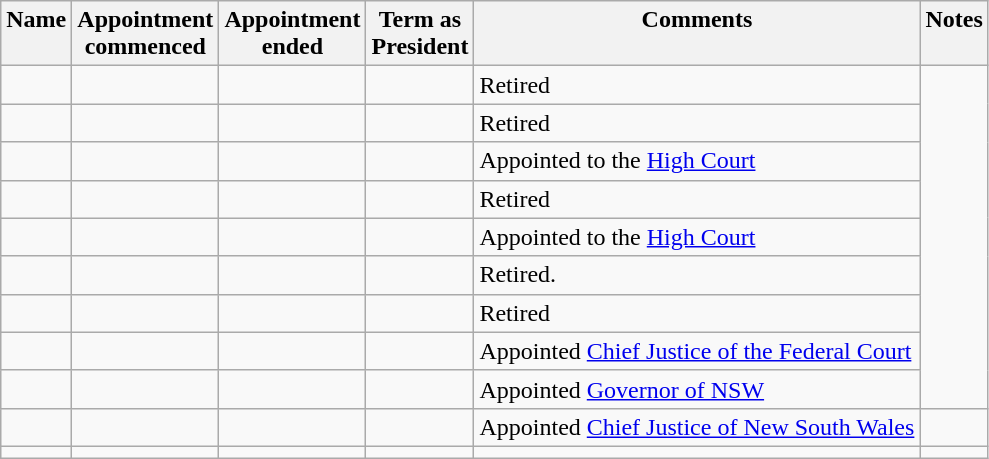<table class="wikitable sortable" border="1">
<tr valign="top">
<th>Name</th>
<th>Appointment<br>commenced</th>
<th>Appointment<br>ended</th>
<th>Term as<br>President</th>
<th class="unsortable">Comments</th>
<th class="unsortable">Notes</th>
</tr>
<tr>
<td></td>
<td align=center></td>
<td align=center></td>
<td align=right></td>
<td>Retired</td>
</tr>
<tr>
<td></td>
<td align=center></td>
<td align=center></td>
<td align=right></td>
<td>Retired</td>
</tr>
<tr>
<td> </td>
<td align=center></td>
<td align=center></td>
<td align=right></td>
<td>Appointed to the <a href='#'>High Court</a></td>
</tr>
<tr>
<td> </td>
<td align=center></td>
<td align=center></td>
<td align=right></td>
<td>Retired</td>
</tr>
<tr>
<td> </td>
<td align=center></td>
<td align=center></td>
<td align=right></td>
<td>Appointed to the <a href='#'>High Court</a></td>
</tr>
<tr>
<td> </td>
<td align=center></td>
<td align=center></td>
<td align=right></td>
<td>Retired.</td>
</tr>
<tr>
<td> </td>
<td align=center></td>
<td align=center></td>
<td align=right></td>
<td>Retired</td>
</tr>
<tr>
<td> </td>
<td align=center></td>
<td align=center></td>
<td align=right></td>
<td>Appointed <a href='#'>Chief Justice of the Federal Court</a></td>
</tr>
<tr>
<td> </td>
<td align=center></td>
<td align=center></td>
<td align=right></td>
<td>Appointed <a href='#'>Governor of NSW</a></td>
</tr>
<tr>
<td></td>
<td align=center></td>
<td align=center></td>
<td align=right></td>
<td>Appointed <a href='#'>Chief Justice of New South Wales</a></td>
<td></td>
</tr>
<tr>
<td></td>
<td align=center></td>
<td></td>
<td align=right></td>
<td></td>
<td></td>
</tr>
</table>
